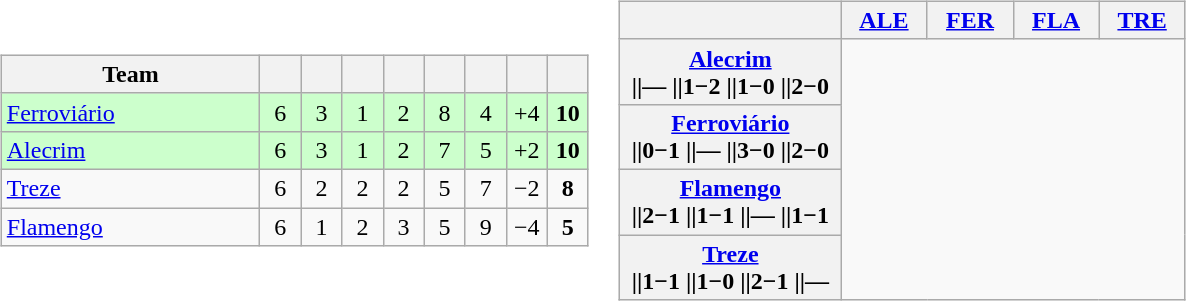<table>
<tr>
<td><br><table class="wikitable" style="text-align: center;">
<tr>
<th width=165>Team</th>
<th width=20></th>
<th width=20></th>
<th width=20></th>
<th width=20></th>
<th width=20></th>
<th width=20></th>
<th width=20></th>
<th width=20></th>
</tr>
<tr bgcolor=#CCFFCC>
<td align=left> <a href='#'>Ferroviário</a></td>
<td>6</td>
<td>3</td>
<td>1</td>
<td>2</td>
<td>8</td>
<td>4</td>
<td>+4</td>
<td><strong>10</strong></td>
</tr>
<tr bgcolor=#CCFFCC>
<td align=left> <a href='#'>Alecrim</a></td>
<td>6</td>
<td>3</td>
<td>1</td>
<td>2</td>
<td>7</td>
<td>5</td>
<td>+2</td>
<td><strong>10</strong></td>
</tr>
<tr>
<td align=left> <a href='#'>Treze</a></td>
<td>6</td>
<td>2</td>
<td>2</td>
<td>2</td>
<td>5</td>
<td>7</td>
<td>−2</td>
<td><strong>8</strong></td>
</tr>
<tr>
<td align=left> <a href='#'>Flamengo</a></td>
<td>6</td>
<td>1</td>
<td>2</td>
<td>3</td>
<td>5</td>
<td>9</td>
<td>−4</td>
<td><strong>5</strong></td>
</tr>
</table>
</td>
<td><br><table class="wikitable" style="text-align:center">
<tr>
<th width="140"> </th>
<th width="50"><a href='#'>ALE</a></th>
<th width="50"><a href='#'>FER</a></th>
<th width="50"><a href='#'>FLA</a></th>
<th width="50"><a href='#'>TRE</a></th>
</tr>
<tr>
<th><a href='#'>Alecrim</a><br> ||—
 ||1−2
 ||1−0
 ||2−0</th>
</tr>
<tr>
<th><a href='#'>Ferroviário</a><br> ||0−1
 ||—
 ||3−0
 ||2−0</th>
</tr>
<tr>
<th><a href='#'>Flamengo</a><br> ||2−1
 ||1−1
 ||—
 ||1−1</th>
</tr>
<tr>
<th><a href='#'>Treze</a><br> ||1−1
 ||1−0
 ||2−1
 ||—</th>
</tr>
</table>
</td>
</tr>
</table>
